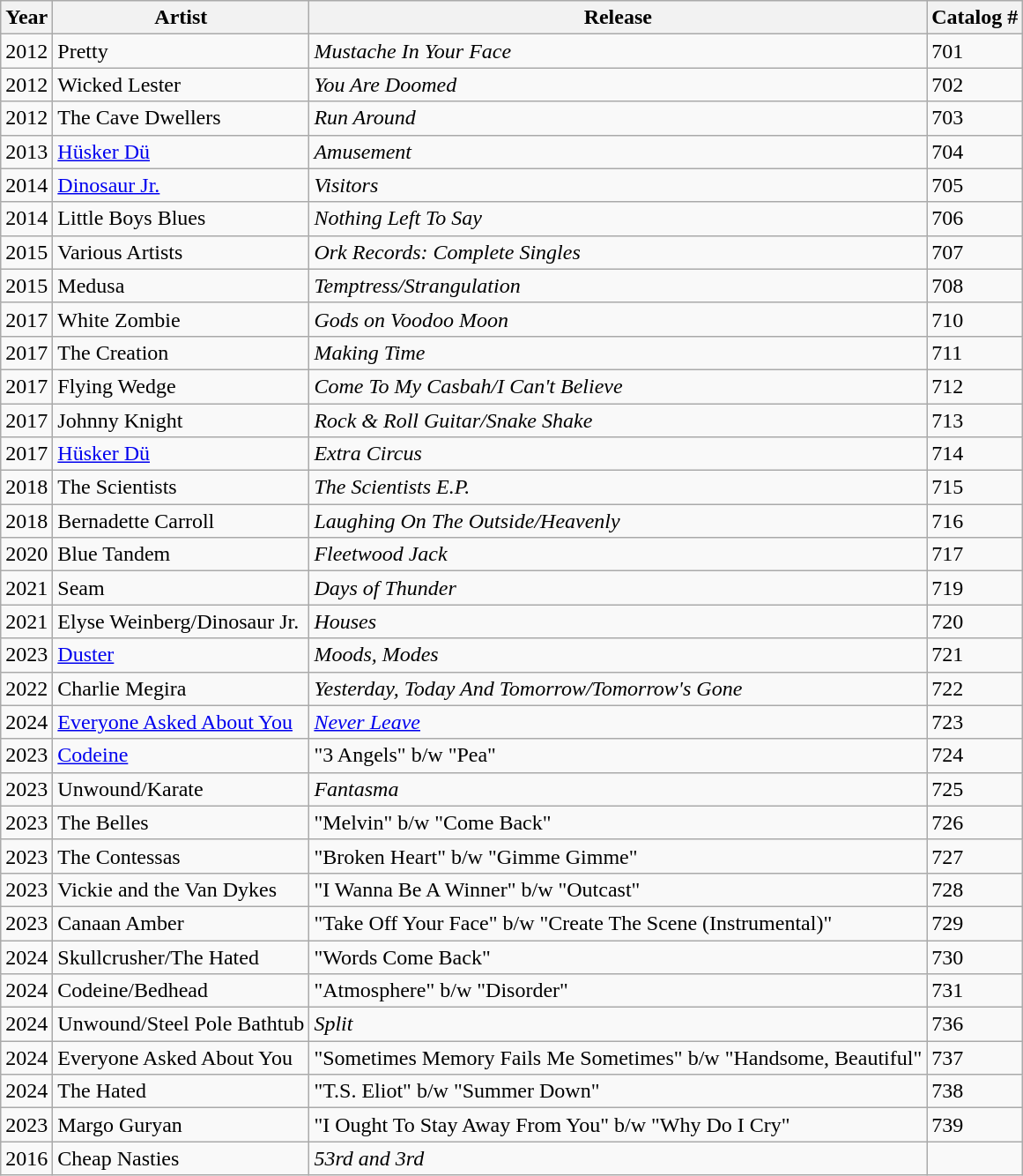<table class="wikitable sortable">
<tr>
<th>Year</th>
<th>Artist</th>
<th>Release</th>
<th>Catalog #</th>
</tr>
<tr>
<td>2012</td>
<td>Pretty</td>
<td><em>Mustache In Your Face</em></td>
<td>701</td>
</tr>
<tr>
<td>2012</td>
<td>Wicked Lester</td>
<td><em>You Are Doomed</em></td>
<td>702</td>
</tr>
<tr>
<td>2012</td>
<td>The Cave Dwellers</td>
<td><em>Run Around</em></td>
<td>703</td>
</tr>
<tr>
<td>2013</td>
<td><a href='#'>Hüsker Dü</a></td>
<td><em>Amusement</em></td>
<td>704</td>
</tr>
<tr>
<td>2014</td>
<td><a href='#'>Dinosaur Jr.</a></td>
<td><em>Visitors</em></td>
<td>705</td>
</tr>
<tr>
<td>2014</td>
<td>Little Boys Blues</td>
<td><em>Nothing Left To Say</em></td>
<td>706</td>
</tr>
<tr>
<td>2015</td>
<td>Various Artists</td>
<td><em>Ork Records: Complete Singles</em></td>
<td>707</td>
</tr>
<tr>
<td>2015</td>
<td>Medusa</td>
<td><em>Temptress/Strangulation</em></td>
<td>708</td>
</tr>
<tr>
<td>2017</td>
<td>White Zombie</td>
<td><em>Gods on Voodoo Moon</em></td>
<td>710</td>
</tr>
<tr>
<td>2017</td>
<td>The Creation</td>
<td><em>Making Time</em></td>
<td>711</td>
</tr>
<tr>
<td>2017</td>
<td>Flying Wedge</td>
<td><em>Come To My Casbah/I Can't Believe</em></td>
<td>712</td>
</tr>
<tr>
<td>2017</td>
<td>Johnny Knight</td>
<td><em>Rock & Roll Guitar/Snake Shake</em></td>
<td>713</td>
</tr>
<tr>
<td>2017</td>
<td><a href='#'>Hüsker Dü</a></td>
<td><em>Extra Circus</em></td>
<td>714</td>
</tr>
<tr>
<td>2018</td>
<td>The Scientists</td>
<td><em>The Scientists E.P.</em></td>
<td>715</td>
</tr>
<tr>
<td>2018</td>
<td>Bernadette Carroll</td>
<td><em>Laughing On The Outside/Heavenly</em></td>
<td>716</td>
</tr>
<tr>
<td>2020</td>
<td>Blue Tandem</td>
<td><em>Fleetwood Jack</em></td>
<td>717</td>
</tr>
<tr>
<td>2021</td>
<td>Seam</td>
<td><em>Days of Thunder</em></td>
<td>719</td>
</tr>
<tr>
<td>2021</td>
<td>Elyse Weinberg/Dinosaur Jr.</td>
<td><em>Houses</em></td>
<td>720</td>
</tr>
<tr>
<td>2023</td>
<td><a href='#'>Duster</a></td>
<td><em>Moods, Modes</em></td>
<td>721</td>
</tr>
<tr>
<td>2022</td>
<td>Charlie Megira</td>
<td><em>Yesterday, Today And Tomorrow/Tomorrow's Gone</em></td>
<td>722</td>
</tr>
<tr>
<td>2024</td>
<td><a href='#'>Everyone Asked About You</a></td>
<td><em><a href='#'>Never Leave</a></em></td>
<td>723</td>
</tr>
<tr>
<td>2023</td>
<td><a href='#'>Codeine</a></td>
<td>"3 Angels" b/w "Pea"</td>
<td>724</td>
</tr>
<tr>
<td>2023</td>
<td>Unwound/Karate</td>
<td><em>Fantasma</em></td>
<td>725</td>
</tr>
<tr>
<td>2023</td>
<td>The Belles</td>
<td>"Melvin" b/w "Come Back"</td>
<td>726</td>
</tr>
<tr>
<td>2023</td>
<td>The Contessas</td>
<td>"Broken Heart" b/w "Gimme Gimme"</td>
<td>727</td>
</tr>
<tr>
<td>2023</td>
<td>Vickie and the Van Dykes</td>
<td>"I Wanna Be A Winner" b/w "Outcast"</td>
<td>728</td>
</tr>
<tr>
<td>2023</td>
<td>Canaan Amber</td>
<td>"Take Off Your Face" b/w "Create The Scene (Instrumental)"</td>
<td>729</td>
</tr>
<tr>
<td>2024</td>
<td>Skullcrusher/The Hated</td>
<td>"Words Come Back"</td>
<td>730</td>
</tr>
<tr>
<td>2024</td>
<td>Codeine/Bedhead</td>
<td>"Atmosphere" b/w "Disorder"</td>
<td>731</td>
</tr>
<tr>
<td>2024</td>
<td>Unwound/Steel Pole Bathtub</td>
<td><em>Split</em></td>
<td>736</td>
</tr>
<tr>
<td>2024</td>
<td>Everyone Asked About You</td>
<td>"Sometimes Memory Fails Me Sometimes" b/w "Handsome, Beautiful"</td>
<td>737</td>
</tr>
<tr>
<td>2024</td>
<td>The Hated</td>
<td>"T.S. Eliot" b/w "Summer Down"</td>
<td>738</td>
</tr>
<tr>
<td>2023</td>
<td>Margo Guryan</td>
<td>"I Ought To Stay Away From You" b/w "Why Do I Cry"</td>
<td>739</td>
</tr>
<tr>
<td>2016</td>
<td>Cheap Nasties</td>
<td><em>53rd and 3rd</em></td>
<td></td>
</tr>
</table>
